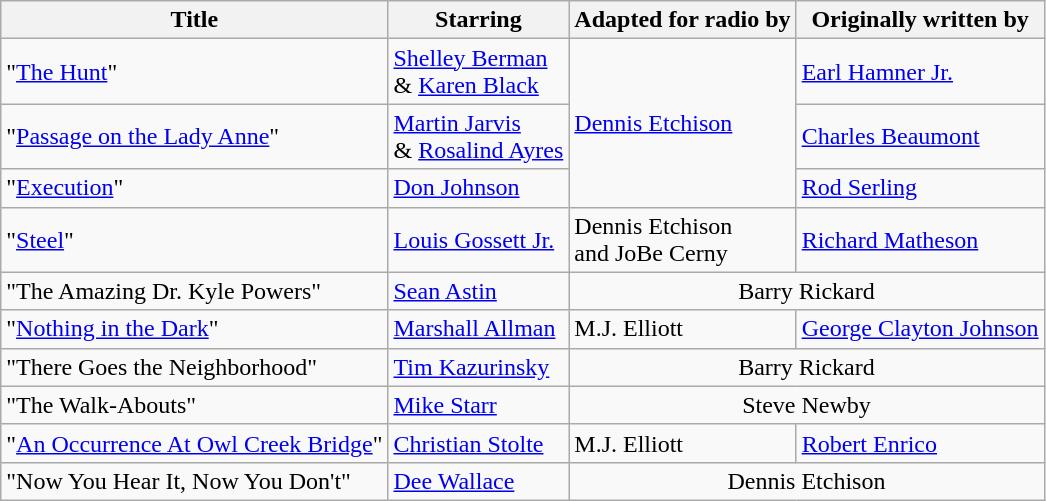<table class="wikitable">
<tr>
<th>Title</th>
<th>Starring</th>
<th>Adapted for radio by</th>
<th>Originally written by</th>
</tr>
<tr>
<td>"<a href='#'>The Hunt</a>"</td>
<td><a href='#'>Shelley Berman</a><br>& <a href='#'>Karen Black</a></td>
<td rowspan="3"><a href='#'>Dennis Etchison</a></td>
<td><a href='#'>Earl Hamner Jr.</a></td>
</tr>
<tr>
<td>"<a href='#'>Passage on the Lady Anne</a>"</td>
<td><a href='#'>Martin Jarvis</a><br>& <a href='#'>Rosalind Ayres</a></td>
<td><a href='#'>Charles Beaumont</a></td>
</tr>
<tr>
<td>"<a href='#'>Execution</a>"</td>
<td><a href='#'>Don Johnson</a></td>
<td><a href='#'>Rod Serling</a></td>
</tr>
<tr>
<td>"<a href='#'>Steel</a>"</td>
<td><a href='#'>Louis Gossett Jr.</a></td>
<td>Dennis Etchison<br>and JoBe Cerny</td>
<td><a href='#'>Richard Matheson</a></td>
</tr>
<tr>
<td>"The Amazing Dr. Kyle Powers"</td>
<td><a href='#'>Sean Astin</a></td>
<td colspan="2" style="text-align:center;">Barry Rickard</td>
</tr>
<tr>
<td>"<a href='#'>Nothing in the Dark</a>"</td>
<td><a href='#'>Marshall Allman</a></td>
<td>M.J. Elliott</td>
<td><a href='#'>George Clayton Johnson</a></td>
</tr>
<tr>
<td>"There Goes the Neighborhood"</td>
<td><a href='#'>Tim Kazurinsky</a></td>
<td colspan="2" style="text-align:center;">Barry Rickard</td>
</tr>
<tr>
<td>"The Walk-Abouts"</td>
<td><a href='#'>Mike Starr</a></td>
<td colspan="2" style="text-align:center;">Steve Newby</td>
</tr>
<tr>
<td>"<a href='#'>An Occurrence At Owl Creek Bridge</a>"</td>
<td><a href='#'>Christian Stolte</a></td>
<td>M.J. Elliott</td>
<td><a href='#'>Robert Enrico</a></td>
</tr>
<tr>
<td>"Now You Hear It, Now You Don't"</td>
<td><a href='#'>Dee Wallace</a></td>
<td colspan="2" style="text-align:center;">Dennis Etchison</td>
</tr>
</table>
